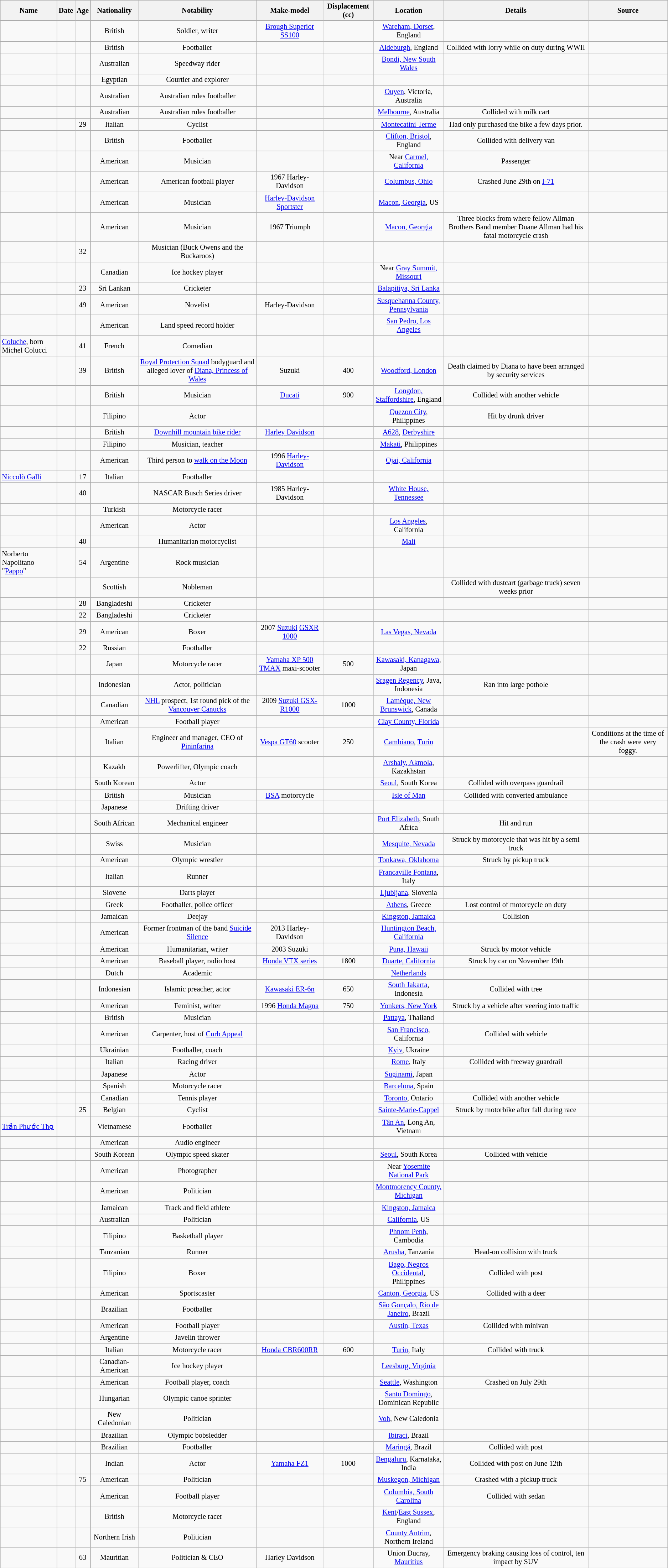<table class="wikitable sortable" style="text-align:center; font-size:85%">
<tr>
<th>Name</th>
<th>Date</th>
<th>Age</th>
<th>Nationality</th>
<th>Notability</th>
<th>Make-model</th>
<th>Displacement (cc)</th>
<th>Location</th>
<th>Details</th>
<th>Source</th>
</tr>
<tr>
<td align="left"></td>
<td></td>
<td></td>
<td>British</td>
<td>Soldier, writer</td>
<td><a href='#'>Brough Superior SS100</a></td>
<td></td>
<td><a href='#'>Wareham, Dorset</a>, England</td>
<td></td>
<td></td>
</tr>
<tr>
<td style="text-align:left;"></td>
<td></td>
<td></td>
<td>British</td>
<td>Footballer</td>
<td></td>
<td></td>
<td><a href='#'>Aldeburgh</a>, England</td>
<td>Collided with lorry while on duty during WWII</td>
<td></td>
</tr>
<tr>
<td align="left"></td>
<td></td>
<td></td>
<td>Australian</td>
<td>Speedway rider</td>
<td></td>
<td></td>
<td><a href='#'>Bondi, New South Wales</a></td>
<td></td>
<td></td>
</tr>
<tr>
<td style="text-align:left;"></td>
<td></td>
<td></td>
<td>Egyptian</td>
<td>Courtier and explorer</td>
<td></td>
<td></td>
<td></td>
<td></td>
<td></td>
</tr>
<tr>
<td style="text-align:left;"></td>
<td></td>
<td></td>
<td>Australian</td>
<td>Australian rules footballer</td>
<td></td>
<td></td>
<td><a href='#'>Ouyen</a>, Victoria, Australia</td>
<td></td>
<td></td>
</tr>
<tr>
<td style="text-align:left;"></td>
<td></td>
<td></td>
<td>Australian</td>
<td>Australian rules footballer</td>
<td></td>
<td></td>
<td><a href='#'>Melbourne</a>, Australia</td>
<td>Collided with milk cart</td>
<td></td>
</tr>
<tr>
<td style="text-align:left;"></td>
<td></td>
<td>29</td>
<td>Italian</td>
<td>Cyclist</td>
<td></td>
<td></td>
<td><a href='#'>Montecatini Terme</a></td>
<td>Had only purchased the bike a few days prior.</td>
<td></td>
</tr>
<tr>
<td align="left"></td>
<td></td>
<td></td>
<td>British</td>
<td>Footballer</td>
<td></td>
<td></td>
<td><a href='#'>Clifton, Bristol</a>, England</td>
<td>Collided with delivery van</td>
<td></td>
</tr>
<tr>
<td align="left"></td>
<td></td>
<td></td>
<td>American</td>
<td>Musician</td>
<td></td>
<td></td>
<td>Near <a href='#'>Carmel, California</a></td>
<td>Passenger</td>
<td></td>
</tr>
<tr>
<td style="text-align:left;"></td>
<td></td>
<td></td>
<td>American</td>
<td>American football player</td>
<td>1967 Harley-Davidson</td>
<td></td>
<td><a href='#'>Columbus, Ohio</a></td>
<td>Crashed June 29th on <a href='#'>I-71</a></td>
<td></td>
</tr>
<tr>
<td align="left"></td>
<td></td>
<td></td>
<td>American</td>
<td>Musician</td>
<td><a href='#'>Harley-Davidson Sportster</a></td>
<td></td>
<td><a href='#'>Macon, Georgia</a>, US</td>
<td></td>
<td></td>
</tr>
<tr>
<td style="text-align:left;"></td>
<td></td>
<td></td>
<td>American</td>
<td>Musician</td>
<td>1967 Triumph</td>
<td></td>
<td><a href='#'>Macon, Georgia</a></td>
<td>Three blocks from where fellow Allman Brothers Band member Duane Allman had his fatal motorcycle crash</td>
<td></td>
</tr>
<tr>
<td style="text-align:left;"></td>
<td></td>
<td>32</td>
<td></td>
<td>Musician (Buck Owens and the Buckaroos)</td>
<td></td>
<td></td>
<td></td>
<td></td>
<td></td>
</tr>
<tr>
<td style="text-align:left;"></td>
<td></td>
<td></td>
<td>Canadian</td>
<td>Ice hockey player</td>
<td></td>
<td></td>
<td>Near <a href='#'>Gray Summit, Missouri</a></td>
<td></td>
<td></td>
</tr>
<tr>
<td style="text-align:left;"></td>
<td></td>
<td>23</td>
<td>Sri Lankan</td>
<td>Cricketer</td>
<td></td>
<td></td>
<td><a href='#'>Balapitiya, Sri Lanka</a></td>
<td></td>
<td></td>
</tr>
<tr>
<td style="text-align:left;"></td>
<td></td>
<td>49</td>
<td>American</td>
<td>Novelist</td>
<td>Harley-Davidson</td>
<td></td>
<td><a href='#'>Susquehanna County, Pennsylvania</a></td>
<td></td>
<td></td>
</tr>
<tr>
<td align="left"></td>
<td></td>
<td></td>
<td>American</td>
<td>Land speed record holder</td>
<td></td>
<td></td>
<td><a href='#'>San Pedro, Los Angeles</a></td>
<td></td>
<td></td>
</tr>
<tr>
<td style="text-align:left;"><a href='#'>Coluche</a>, born Michel Colucci</td>
<td></td>
<td>41</td>
<td>French</td>
<td>Comedian</td>
<td></td>
<td></td>
<td></td>
<td></td>
<td></td>
</tr>
<tr>
<td style="text-align:left;"></td>
<td></td>
<td>39</td>
<td>British</td>
<td><a href='#'>Royal Protection Squad</a> bodyguard and alleged lover of <a href='#'>Diana, Princess of Wales</a></td>
<td>Suzuki</td>
<td>400</td>
<td><a href='#'>Woodford, London</a></td>
<td>Death claimed by Diana to have been arranged by security services</td>
<td></td>
</tr>
<tr>
<td style="text-align:left;"></td>
<td></td>
<td></td>
<td>British</td>
<td>Musician</td>
<td><a href='#'>Ducati</a></td>
<td>900</td>
<td><a href='#'>Longdon, Staffordshire</a>, England</td>
<td>Collided with another vehicle</td>
<td></td>
</tr>
<tr>
<td style="text-align:left;"></td>
<td></td>
<td></td>
<td>Filipino</td>
<td>Actor</td>
<td></td>
<td></td>
<td><a href='#'>Quezon City</a>, Philippines</td>
<td>Hit by drunk driver</td>
<td></td>
</tr>
<tr>
<td align="left"></td>
<td></td>
<td></td>
<td>British</td>
<td><a href='#'>Downhill mountain bike rider</a></td>
<td><a href='#'>Harley Davidson</a></td>
<td></td>
<td><a href='#'>A628</a>, <a href='#'>Derbyshire</a></td>
<td></td>
<td></td>
</tr>
<tr>
<td style="text-align:left;"></td>
<td></td>
<td></td>
<td>Filipino</td>
<td>Musician, teacher</td>
<td></td>
<td></td>
<td><a href='#'>Makati</a>, Philippines</td>
<td></td>
<td></td>
</tr>
<tr>
<td align="left"></td>
<td></td>
<td></td>
<td>American</td>
<td>Third person to <a href='#'>walk on the Moon</a></td>
<td>1996 <a href='#'>Harley-Davidson</a></td>
<td></td>
<td><a href='#'>Ojai, California</a></td>
<td></td>
<td></td>
</tr>
<tr>
<td style="text-align:left;"><a href='#'>Niccolò Galli</a></td>
<td></td>
<td>17</td>
<td>Italian</td>
<td>Footballer</td>
<td></td>
<td></td>
<td></td>
<td></td>
<td></td>
</tr>
<tr>
<td style="text-align:left;"></td>
<td></td>
<td>40</td>
<td></td>
<td>NASCAR Busch Series driver</td>
<td>1985 Harley-Davidson</td>
<td></td>
<td><a href='#'>White House, Tennessee</a></td>
<td></td>
<td></td>
</tr>
<tr>
<td style="text-align:left;"></td>
<td></td>
<td></td>
<td>Turkish</td>
<td>Motorcycle racer</td>
<td></td>
<td></td>
<td></td>
<td></td>
<td></td>
</tr>
<tr>
<td style="text-align:left;"></td>
<td></td>
<td></td>
<td>American</td>
<td>Actor</td>
<td></td>
<td></td>
<td><a href='#'>Los Angeles</a>, California</td>
<td></td>
<td></td>
</tr>
<tr>
<td style="text-align:left;"></td>
<td></td>
<td>40</td>
<td></td>
<td>Humanitarian motorcyclist</td>
<td></td>
<td></td>
<td><a href='#'>Mali</a></td>
<td></td>
<td></td>
</tr>
<tr>
<td style="text-align:left;">Norberto Napolitano "<a href='#'>Pappo</a>"</td>
<td></td>
<td>54</td>
<td>Argentine</td>
<td>Rock musician</td>
<td></td>
<td></td>
<td></td>
<td></td>
<td></td>
</tr>
<tr>
<td style="text-align:left;"></td>
<td></td>
<td></td>
<td>Scottish</td>
<td>Nobleman</td>
<td></td>
<td></td>
<td></td>
<td>Collided with dustcart (garbage truck) seven weeks prior</td>
<td></td>
</tr>
<tr>
<td style="text-align:left;"></td>
<td></td>
<td>28</td>
<td>Bangladeshi</td>
<td>Cricketer</td>
<td></td>
<td></td>
<td></td>
<td></td>
<td></td>
</tr>
<tr>
<td style="text-align:left;"></td>
<td></td>
<td>22</td>
<td>Bangladeshi</td>
<td>Cricketer</td>
<td></td>
<td></td>
<td></td>
<td></td>
<td></td>
</tr>
<tr>
<td style="text-align:left;"></td>
<td></td>
<td>29</td>
<td>American</td>
<td>Boxer</td>
<td>2007 <a href='#'>Suzuki</a> <a href='#'>GSXR 1000</a></td>
<td></td>
<td><a href='#'>Las Vegas, Nevada</a></td>
<td></td>
<td></td>
</tr>
<tr>
<td style="text-align:left;"></td>
<td></td>
<td>22</td>
<td>Russian</td>
<td>Footballer</td>
<td></td>
<td></td>
<td></td>
<td></td>
<td></td>
</tr>
<tr>
<td align="left"></td>
<td></td>
<td></td>
<td>Japan</td>
<td>Motorcycle racer</td>
<td><a href='#'>Yamaha XP 500 TMAX</a> maxi-scooter</td>
<td>500</td>
<td><a href='#'>Kawasaki, Kanagawa</a>, Japan</td>
<td></td>
<td></td>
</tr>
<tr>
<td style="text-align:left;"></td>
<td></td>
<td></td>
<td>Indonesian</td>
<td>Actor, politician</td>
<td></td>
<td></td>
<td><a href='#'>Sragen Regency</a>, Java, Indonesia</td>
<td>Ran into large pothole</td>
<td></td>
</tr>
<tr>
<td align="left"></td>
<td></td>
<td></td>
<td>Canadian</td>
<td><a href='#'>NHL</a> prospect, 1st round pick of the <a href='#'>Vancouver Canucks</a></td>
<td>2009 <a href='#'>Suzuki GSX-R1000</a></td>
<td>1000</td>
<td><a href='#'>Lamèque, New Brunswick</a>, Canada</td>
<td></td>
<td></td>
</tr>
<tr>
<td style="text-align:left;"></td>
<td></td>
<td></td>
<td>American</td>
<td>Football player</td>
<td></td>
<td></td>
<td><a href='#'>Clay County, Florida</a></td>
<td></td>
<td></td>
</tr>
<tr>
<td align="left"></td>
<td></td>
<td></td>
<td>Italian</td>
<td>Engineer and manager, CEO of <a href='#'>Pininfarina</a></td>
<td><a href='#'>Vespa GT60</a> scooter</td>
<td>250</td>
<td><a href='#'>Cambiano</a>, <a href='#'>Turin</a></td>
<td></td>
<td> Conditions at the time of the crash were very foggy.</td>
</tr>
<tr>
<td style="text-align:left;"></td>
<td></td>
<td></td>
<td>Kazakh</td>
<td>Powerlifter, Olympic coach</td>
<td></td>
<td></td>
<td><a href='#'>Arshaly, Akmola</a>, Kazakhstan</td>
<td></td>
<td></td>
</tr>
<tr>
<td style="text-align:left;"></td>
<td></td>
<td></td>
<td>South Korean</td>
<td>Actor</td>
<td></td>
<td></td>
<td><a href='#'>Seoul</a>, South Korea</td>
<td>Collided with overpass guardrail</td>
<td></td>
</tr>
<tr>
<td style="text-align:left;"></td>
<td></td>
<td></td>
<td>British</td>
<td>Musician</td>
<td><a href='#'>BSA</a> motorcycle</td>
<td></td>
<td><a href='#'>Isle of Man</a></td>
<td>Collided with converted ambulance</td>
<td></td>
</tr>
<tr>
<td align="left"></td>
<td></td>
<td></td>
<td>Japanese</td>
<td>Drifting driver</td>
<td></td>
<td></td>
<td></td>
<td></td>
<td></td>
</tr>
<tr>
<td style="text-align:left;"></td>
<td></td>
<td></td>
<td>South African</td>
<td>Mechanical engineer</td>
<td></td>
<td></td>
<td><a href='#'>Port Elizabeth</a>, South Africa</td>
<td>Hit and run</td>
<td></td>
</tr>
<tr>
<td style="text-align:left;"></td>
<td></td>
<td></td>
<td>Swiss</td>
<td>Musician</td>
<td></td>
<td></td>
<td><a href='#'>Mesquite, Nevada</a></td>
<td>Struck by motorcycle that was hit by a semi truck</td>
<td></td>
</tr>
<tr>
<td style="text-align:left;"></td>
<td></td>
<td></td>
<td>American</td>
<td>Olympic wrestler</td>
<td></td>
<td></td>
<td><a href='#'>Tonkawa, Oklahoma</a></td>
<td>Struck by pickup truck</td>
<td></td>
</tr>
<tr>
<td style="text-align:left;"></td>
<td></td>
<td></td>
<td>Italian</td>
<td>Runner</td>
<td></td>
<td></td>
<td><a href='#'>Francaville Fontana</a>, Italy</td>
<td></td>
<td></td>
</tr>
<tr>
<td style="text-align:left;"></td>
<td></td>
<td></td>
<td>Slovene</td>
<td>Darts player</td>
<td></td>
<td></td>
<td><a href='#'>Ljubljana</a>, Slovenia</td>
<td></td>
<td></td>
</tr>
<tr>
<td style="text-align:left;"></td>
<td></td>
<td></td>
<td>Greek</td>
<td>Footballer, police officer</td>
<td></td>
<td></td>
<td><a href='#'>Athens</a>, Greece</td>
<td>Lost control of motorcycle on duty</td>
<td></td>
</tr>
<tr>
<td style="text-align:left;"></td>
<td></td>
<td></td>
<td>Jamaican</td>
<td>Deejay</td>
<td></td>
<td></td>
<td><a href='#'>Kingston, Jamaica</a></td>
<td>Collision</td>
<td></td>
</tr>
<tr>
<td align="left"></td>
<td></td>
<td></td>
<td>American</td>
<td>Former frontman of the band <a href='#'>Suicide Silence</a></td>
<td>2013 Harley-Davidson</td>
<td></td>
<td><a href='#'>Huntington Beach, California</a></td>
<td></td>
<td></td>
</tr>
<tr>
<td style="text-align:left;"></td>
<td></td>
<td></td>
<td>American</td>
<td>Humanitarian, writer</td>
<td>2003 Suzuki</td>
<td></td>
<td><a href='#'>Puna, Hawaii</a></td>
<td>Struck by motor vehicle</td>
<td></td>
</tr>
<tr>
<td style="text-align:left;"></td>
<td></td>
<td></td>
<td>American</td>
<td>Baseball player, radio host</td>
<td><a href='#'>Honda VTX series</a></td>
<td>1800</td>
<td><a href='#'>Duarte, California</a></td>
<td>Struck by car on November 19th</td>
<td></td>
</tr>
<tr>
<td style="text-align:left;"></td>
<td></td>
<td></td>
<td>Dutch</td>
<td>Academic</td>
<td></td>
<td></td>
<td><a href='#'>Netherlands</a></td>
<td></td>
<td></td>
</tr>
<tr>
<td style="text-align:left;"></td>
<td></td>
<td></td>
<td>Indonesian</td>
<td>Islamic preacher, actor</td>
<td><a href='#'>Kawasaki ER-6n</a></td>
<td>650</td>
<td><a href='#'>South Jakarta</a>, Indonesia</td>
<td>Collided with tree</td>
<td></td>
</tr>
<tr>
<td style="text-align:left;"></td>
<td></td>
<td></td>
<td>American</td>
<td>Feminist, writer</td>
<td>1996 <a href='#'>Honda Magna</a></td>
<td>750</td>
<td><a href='#'>Yonkers, New York</a></td>
<td>Struck by a vehicle after veering into traffic</td>
<td></td>
</tr>
<tr>
<td style="text-align:left;"></td>
<td></td>
<td></td>
<td>British</td>
<td>Musician</td>
<td></td>
<td></td>
<td><a href='#'>Pattaya</a>, Thailand</td>
<td></td>
<td></td>
</tr>
<tr>
<td align="left"></td>
<td></td>
<td></td>
<td>American</td>
<td>Carpenter, host of <a href='#'>Curb Appeal</a></td>
<td></td>
<td></td>
<td><a href='#'>San Francisco</a>, California</td>
<td>Collided with vehicle</td>
<td></td>
</tr>
<tr>
<td style="text-align:left;"></td>
<td></td>
<td></td>
<td>Ukrainian</td>
<td>Footballer, coach</td>
<td></td>
<td></td>
<td><a href='#'>Kyiv</a>, Ukraine</td>
<td></td>
<td></td>
</tr>
<tr>
<td style="text-align:left;"></td>
<td></td>
<td></td>
<td>Italian</td>
<td>Racing driver</td>
<td></td>
<td></td>
<td><a href='#'>Rome</a>, Italy</td>
<td>Collided with freeway guardrail</td>
<td></td>
</tr>
<tr>
<td style="text-align:left;"></td>
<td></td>
<td></td>
<td>Japanese</td>
<td>Actor</td>
<td></td>
<td></td>
<td><a href='#'>Suginami</a>, Japan</td>
<td></td>
<td></td>
</tr>
<tr>
<td style="text-align:left;"></td>
<td></td>
<td></td>
<td>Spanish</td>
<td>Motorcycle racer</td>
<td></td>
<td></td>
<td><a href='#'>Barcelona</a>, Spain</td>
<td></td>
<td></td>
</tr>
<tr>
<td style="text-align:left;"></td>
<td></td>
<td></td>
<td>Canadian</td>
<td>Tennis player</td>
<td></td>
<td></td>
<td><a href='#'>Toronto</a>, Ontario</td>
<td>Collided with another vehicle</td>
<td></td>
</tr>
<tr>
<td style="text-align:left;"></td>
<td></td>
<td>25</td>
<td>Belgian</td>
<td>Cyclist</td>
<td></td>
<td></td>
<td><a href='#'>Sainte-Marie-Cappel</a></td>
<td>Struck by motorbike after fall during race</td>
<td></td>
</tr>
<tr>
<td style="text-align:left;"><a href='#'>Trần Phước Thọ</a></td>
<td></td>
<td></td>
<td>Vietnamese</td>
<td>Footballer</td>
<td></td>
<td></td>
<td><a href='#'>Tân An</a>, Long An, Vietnam</td>
<td></td>
<td></td>
</tr>
<tr>
<td style="text-align:left;"></td>
<td></td>
<td></td>
<td>American</td>
<td>Audio engineer</td>
<td></td>
<td></td>
<td></td>
<td></td>
<td></td>
</tr>
<tr>
<td style="text-align:left;"></td>
<td></td>
<td></td>
<td>South Korean</td>
<td>Olympic speed skater</td>
<td></td>
<td></td>
<td><a href='#'>Seoul</a>, South Korea</td>
<td>Collided with vehicle</td>
<td></td>
</tr>
<tr>
<td style="text-align:left;"></td>
<td></td>
<td></td>
<td>American</td>
<td>Photographer</td>
<td></td>
<td></td>
<td>Near <a href='#'>Yosemite National Park</a></td>
<td></td>
<td></td>
</tr>
<tr>
<td style="text-align:left;"></td>
<td></td>
<td></td>
<td>American</td>
<td>Politician</td>
<td></td>
<td></td>
<td><a href='#'>Montmorency County, Michigan</a></td>
<td></td>
<td></td>
</tr>
<tr>
<td style="text-align:left;"></td>
<td></td>
<td></td>
<td>Jamaican</td>
<td>Track and field athlete</td>
<td></td>
<td></td>
<td><a href='#'>Kingston, Jamaica</a></td>
<td></td>
<td></td>
</tr>
<tr>
<td style="text-align:left;"></td>
<td></td>
<td></td>
<td>Australian</td>
<td>Politician</td>
<td></td>
<td></td>
<td><a href='#'>California</a>, US</td>
<td></td>
<td></td>
</tr>
<tr>
<td style="text-align:left;"></td>
<td></td>
<td></td>
<td>Filipino</td>
<td>Basketball player</td>
<td></td>
<td></td>
<td><a href='#'>Phnom Penh</a>, Cambodia</td>
<td></td>
<td></td>
</tr>
<tr>
<td style="text-align:left;"></td>
<td></td>
<td></td>
<td>Tanzanian</td>
<td>Runner</td>
<td></td>
<td></td>
<td><a href='#'>Arusha</a>, Tanzania</td>
<td>Head-on collision with truck</td>
<td></td>
</tr>
<tr>
<td style="text-align:left;"></td>
<td></td>
<td></td>
<td>Filipino</td>
<td>Boxer</td>
<td></td>
<td></td>
<td><a href='#'>Bago, Negros Occidental</a>, Philippines</td>
<td>Collided with post</td>
<td></td>
</tr>
<tr>
<td style="text-align:left;"></td>
<td></td>
<td></td>
<td>American</td>
<td>Sportscaster</td>
<td></td>
<td></td>
<td><a href='#'>Canton, Georgia</a>, US</td>
<td>Collided with a deer</td>
<td></td>
</tr>
<tr>
<td style="text-align:left;"></td>
<td></td>
<td></td>
<td>Brazilian</td>
<td>Footballer</td>
<td></td>
<td></td>
<td><a href='#'>São Gonçalo, Rio de Janeiro</a>, Brazil</td>
<td></td>
<td></td>
</tr>
<tr>
<td style="text-align:left;"></td>
<td></td>
<td></td>
<td>American</td>
<td>Football player</td>
<td></td>
<td></td>
<td><a href='#'>Austin, Texas</a></td>
<td>Collided with minivan</td>
<td></td>
</tr>
<tr>
<td style="text-align:left;"></td>
<td></td>
<td></td>
<td>Argentine</td>
<td>Javelin thrower</td>
<td></td>
<td></td>
<td></td>
<td></td>
</tr>
<tr>
<td style="text-align:left;"></td>
<td></td>
<td></td>
<td>Italian</td>
<td>Motorcycle racer</td>
<td><a href='#'>Honda CBR600RR</a></td>
<td>600</td>
<td><a href='#'>Turin</a>, Italy</td>
<td>Collided with truck</td>
<td></td>
</tr>
<tr>
<td style="text-align:left;"></td>
<td></td>
<td></td>
<td>Canadian-American</td>
<td>Ice hockey player</td>
<td></td>
<td></td>
<td><a href='#'>Leesburg, Virginia</a></td>
<td></td>
<td></td>
</tr>
<tr>
<td style="text-align:left;"></td>
<td></td>
<td></td>
<td>American</td>
<td>Football player, coach</td>
<td></td>
<td></td>
<td><a href='#'>Seattle</a>, Washington</td>
<td>Crashed on July 29th</td>
<td></td>
</tr>
<tr>
<td style="text-align:left;"></td>
<td></td>
<td></td>
<td>Hungarian</td>
<td>Olympic canoe sprinter</td>
<td></td>
<td></td>
<td><a href='#'>Santo Domingo</a>, Dominican Republic</td>
<td></td>
<td></td>
</tr>
<tr>
<td style="text-align:left;"></td>
<td></td>
<td></td>
<td>New Caledonian</td>
<td>Politician</td>
<td></td>
<td></td>
<td><a href='#'>Voh</a>, New Caledonia</td>
<td></td>
<td></td>
</tr>
<tr>
<td style="text-align:left;"></td>
<td></td>
<td></td>
<td>Brazilian</td>
<td>Olympic bobsledder</td>
<td></td>
<td></td>
<td><a href='#'>Ibiraci</a>, Brazil</td>
<td></td>
<td></td>
</tr>
<tr>
<td style="text-align:left;"></td>
<td></td>
<td></td>
<td>Brazilian</td>
<td>Footballer</td>
<td></td>
<td></td>
<td><a href='#'>Maringá</a>, Brazil</td>
<td>Collided with post</td>
<td></td>
</tr>
<tr>
<td style="text-align:left;"></td>
<td></td>
<td></td>
<td>Indian</td>
<td>Actor</td>
<td><a href='#'>Yamaha FZ1</a></td>
<td>1000</td>
<td><a href='#'>Bengaluru</a>, Karnataka, India</td>
<td>Collided with post on June 12th</td>
<td></td>
</tr>
<tr>
<td style="text-align:left;"></td>
<td></td>
<td>75</td>
<td>American</td>
<td>Politician</td>
<td></td>
<td></td>
<td><a href='#'>Muskegon, Michigan</a></td>
<td>Crashed with a pickup truck</td>
<td></td>
</tr>
<tr>
<td style="text-align:left;"></td>
<td></td>
<td></td>
<td>American</td>
<td>Football player</td>
<td></td>
<td></td>
<td><a href='#'>Columbia, South Carolina</a></td>
<td>Collided with sedan</td>
<td></td>
</tr>
<tr>
<td style="text-align:left;"></td>
<td></td>
<td></td>
<td>British</td>
<td>Motorcycle racer</td>
<td></td>
<td></td>
<td><a href='#'>Kent</a>/<a href='#'>East Sussex</a>, England</td>
<td></td>
<td></td>
</tr>
<tr>
<td style="text-align:left;"></td>
<td></td>
<td></td>
<td>Northern Irish</td>
<td>Politician</td>
<td></td>
<td></td>
<td><a href='#'>County Antrim</a>, Northern Ireland</td>
<td></td>
<td></td>
</tr>
<tr>
<td style="text-align:left;"></td>
<td></td>
<td>63</td>
<td>Mauritian</td>
<td>Politician & CEO</td>
<td>Harley Davidson</td>
<td></td>
<td>Union Ducray, <a href='#'>Mauritius</a></td>
<td>Emergency braking causing loss of control, ten impact by SUV</td>
<td></td>
</tr>
</table>
